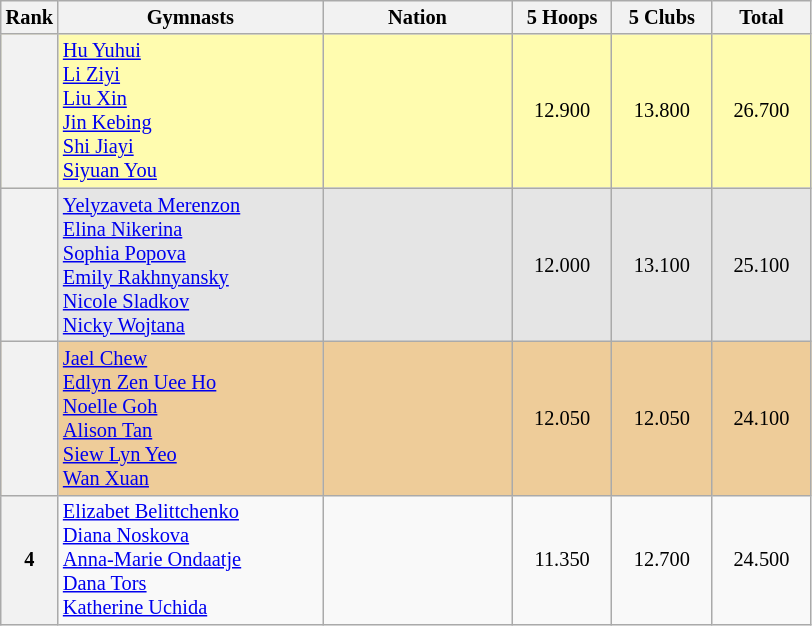<table class="wikitable sortable" style="text-align:center; font-size:85%">
<tr>
<th scope="col" style="width:20px;">Rank</th>
<th ! scope="col" style="width:170px;">Gymnasts</th>
<th ! scope="col" style="width:120px;">Nation</th>
<th ! scope="col" style="width:60px;">5 Hoops<br></th>
<th ! scope="col" style="width:60px;">5 Clubs<br></th>
<th ! scope="col" style="width:60px;">Total</th>
</tr>
<tr bgcolor=fffcaf>
<th scope=row></th>
<td align=left><a href='#'>Hu Yuhui</a><br><a href='#'>Li Ziyi</a><br><a href='#'>Liu Xin</a><br><a href='#'>Jin Kebing</a><br><a href='#'>Shi Jiayi</a><br><a href='#'>Siyuan You</a></td>
<td style="text-align:left;"></td>
<td>12.900</td>
<td>13.800</td>
<td>26.700</td>
</tr>
<tr bgcolor=e5e5e5>
<th scope=row></th>
<td align=left><a href='#'>Yelyzaveta Merenzon</a><br><a href='#'>Elina Nikerina</a><br><a href='#'>Sophia Popova</a><br><a href='#'>Emily Rakhnyansky</a><br><a href='#'>Nicole Sladkov</a><br><a href='#'>Nicky Wojtana</a></td>
<td style="text-align:left;"></td>
<td>12.000</td>
<td>13.100</td>
<td>25.100</td>
</tr>
<tr bgcolor=eecc99>
<th scope=row></th>
<td align=left><a href='#'>Jael Chew</a><br><a href='#'>Edlyn Zen Uee Ho</a><br><a href='#'>Noelle Goh</a><br><a href='#'>Alison Tan</a><br><a href='#'>Siew Lyn Yeo</a><br><a href='#'>Wan Xuan</a></td>
<td style="text-align:left;"></td>
<td>12.050</td>
<td>12.050</td>
<td>24.100</td>
</tr>
<tr>
<th scope=row>4</th>
<td align=left><a href='#'>Elizabet Belittchenko</a><br><a href='#'>Diana Noskova</a><br><a href='#'>Anna-Marie Ondaatje</a><br><a href='#'>Dana Tors</a><br><a href='#'>Katherine Uchida</a></td>
<td style="text-align:left;"></td>
<td>11.350</td>
<td>12.700</td>
<td>24.500</td>
</tr>
</table>
